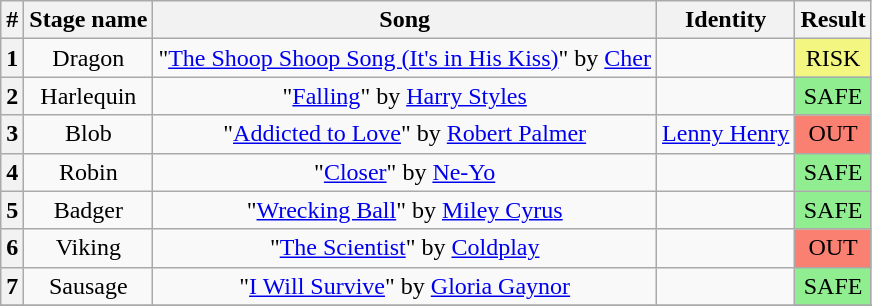<table class="wikitable plainrowheaders" style="text-align: center;">
<tr>
<th>#</th>
<th>Stage name</th>
<th>Song</th>
<th>Identity</th>
<th>Result</th>
</tr>
<tr>
<th>1</th>
<td>Dragon</td>
<td>"<a href='#'>The Shoop Shoop Song (It's in His Kiss)</a>" by <a href='#'>Cher</a></td>
<td></td>
<td bgcolor=#F3F781>RISK</td>
</tr>
<tr>
<th>2</th>
<td>Harlequin</td>
<td>"<a href='#'>Falling</a>" by <a href='#'>Harry Styles</a></td>
<td></td>
<td bgcolor="lightgreen">SAFE</td>
</tr>
<tr>
<th>3</th>
<td>Blob</td>
<td>"<a href='#'>Addicted to Love</a>" by <a href='#'>Robert Palmer</a></td>
<td><a href='#'>Lenny Henry</a></td>
<td bgcolor=salmon>OUT</td>
</tr>
<tr>
<th>4</th>
<td>Robin</td>
<td>"<a href='#'>Closer</a>" by <a href='#'>Ne-Yo</a></td>
<td></td>
<td bgcolor="lightgreen">SAFE</td>
</tr>
<tr>
<th>5</th>
<td>Badger</td>
<td>"<a href='#'>Wrecking Ball</a>" by <a href='#'>Miley Cyrus</a></td>
<td></td>
<td bgcolor="lightgreen">SAFE</td>
</tr>
<tr>
<th>6</th>
<td>Viking</td>
<td>"<a href='#'>The Scientist</a>" by <a href='#'>Coldplay</a></td>
<td></td>
<td bgcolor=salmon>OUT</td>
</tr>
<tr>
<th>7</th>
<td>Sausage</td>
<td>"<a href='#'>I Will Survive</a>" by <a href='#'>Gloria Gaynor</a></td>
<td></td>
<td bgcolor="lightgreen">SAFE</td>
</tr>
<tr>
</tr>
</table>
